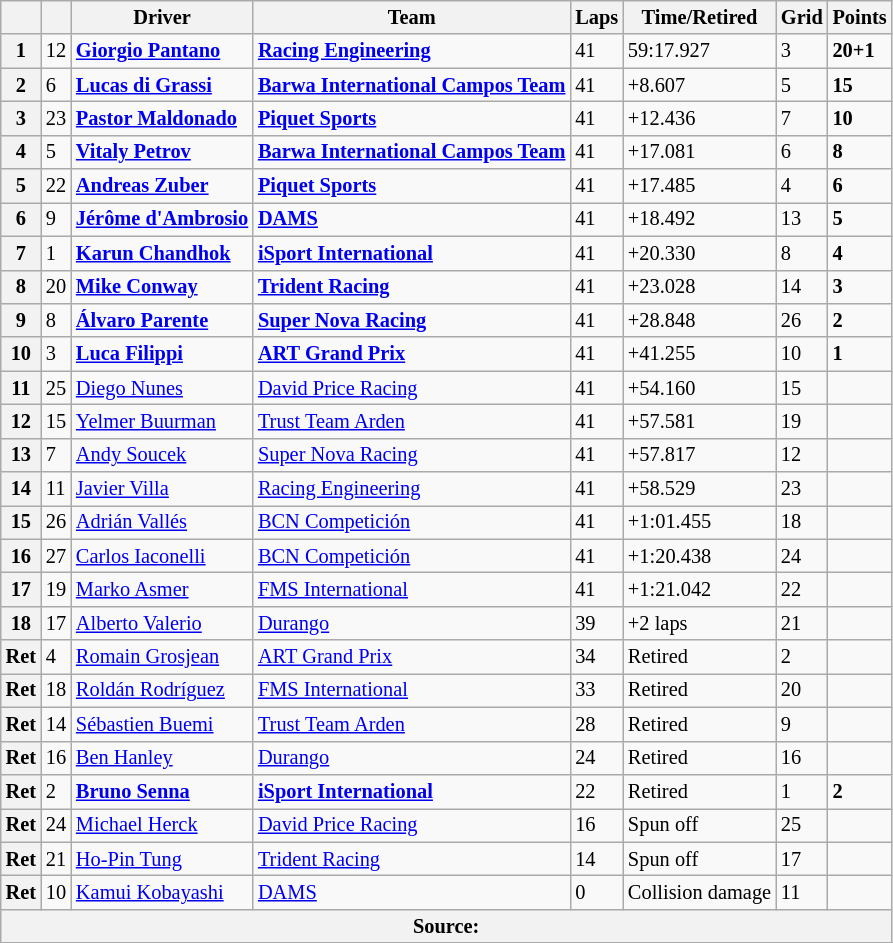<table class="wikitable" style="font-size:85%">
<tr>
<th></th>
<th></th>
<th>Driver</th>
<th>Team</th>
<th>Laps</th>
<th>Time/Retired</th>
<th>Grid</th>
<th>Points</th>
</tr>
<tr>
<th>1</th>
<td>12</td>
<td> <strong><a href='#'>Giorgio Pantano</a></strong></td>
<td><strong><a href='#'>Racing Engineering</a></strong></td>
<td>41</td>
<td>59:17.927</td>
<td>3</td>
<td><strong>20+1</strong></td>
</tr>
<tr>
<th>2</th>
<td>6</td>
<td> <strong><a href='#'>Lucas di Grassi</a></strong></td>
<td><strong><a href='#'>Barwa International Campos Team</a></strong></td>
<td>41</td>
<td>+8.607</td>
<td>5</td>
<td><strong>15</strong></td>
</tr>
<tr>
<th>3</th>
<td>23</td>
<td> <strong><a href='#'>Pastor Maldonado</a></strong></td>
<td><strong><a href='#'>Piquet Sports</a></strong></td>
<td>41</td>
<td>+12.436</td>
<td>7</td>
<td><strong>10</strong></td>
</tr>
<tr>
<th>4</th>
<td>5</td>
<td> <strong><a href='#'>Vitaly Petrov</a></strong></td>
<td><strong><a href='#'>Barwa International Campos Team</a></strong></td>
<td>41</td>
<td>+17.081</td>
<td>6</td>
<td><strong>8</strong></td>
</tr>
<tr>
<th>5</th>
<td>22</td>
<td> <strong><a href='#'>Andreas Zuber</a></strong></td>
<td><strong><a href='#'>Piquet Sports</a></strong></td>
<td>41</td>
<td>+17.485</td>
<td>4</td>
<td><strong>6</strong></td>
</tr>
<tr>
<th>6</th>
<td>9</td>
<td> <strong><a href='#'>Jérôme d'Ambrosio</a></strong></td>
<td><strong><a href='#'>DAMS</a></strong></td>
<td>41</td>
<td>+18.492</td>
<td>13</td>
<td><strong>5</strong></td>
</tr>
<tr>
<th>7</th>
<td>1</td>
<td> <strong><a href='#'>Karun Chandhok</a></strong></td>
<td><strong><a href='#'>iSport International</a></strong></td>
<td>41</td>
<td>+20.330</td>
<td>8</td>
<td><strong>4</strong></td>
</tr>
<tr>
<th>8</th>
<td>20</td>
<td> <strong><a href='#'>Mike Conway</a></strong></td>
<td><strong><a href='#'>Trident Racing</a></strong></td>
<td>41</td>
<td>+23.028</td>
<td>14</td>
<td><strong>3</strong></td>
</tr>
<tr>
<th>9</th>
<td>8</td>
<td> <strong><a href='#'>Álvaro Parente</a></strong></td>
<td><strong><a href='#'>Super Nova Racing</a></strong></td>
<td>41</td>
<td>+28.848</td>
<td>26</td>
<td><strong>2</strong></td>
</tr>
<tr>
<th>10</th>
<td>3</td>
<td> <strong><a href='#'>Luca Filippi</a></strong></td>
<td><strong><a href='#'>ART Grand Prix</a></strong></td>
<td>41</td>
<td>+41.255</td>
<td>10</td>
<td><strong>1</strong></td>
</tr>
<tr>
<th>11</th>
<td>25</td>
<td> <a href='#'>Diego Nunes</a></td>
<td><a href='#'>David Price Racing</a></td>
<td>41</td>
<td>+54.160</td>
<td>15</td>
<td></td>
</tr>
<tr>
<th>12</th>
<td>15</td>
<td> <a href='#'>Yelmer Buurman</a></td>
<td><a href='#'>Trust Team Arden</a></td>
<td>41</td>
<td>+57.581</td>
<td>19</td>
<td></td>
</tr>
<tr>
<th>13</th>
<td>7</td>
<td> <a href='#'>Andy Soucek</a></td>
<td><a href='#'>Super Nova Racing</a></td>
<td>41</td>
<td>+57.817</td>
<td>12</td>
<td></td>
</tr>
<tr>
<th>14</th>
<td>11</td>
<td> <a href='#'>Javier Villa</a></td>
<td><a href='#'>Racing Engineering</a></td>
<td>41</td>
<td>+58.529</td>
<td>23</td>
<td></td>
</tr>
<tr>
<th>15</th>
<td>26</td>
<td> <a href='#'>Adrián Vallés</a></td>
<td><a href='#'>BCN Competición</a></td>
<td>41</td>
<td>+1:01.455</td>
<td>18</td>
<td></td>
</tr>
<tr>
<th>16</th>
<td>27</td>
<td> <a href='#'>Carlos Iaconelli</a></td>
<td><a href='#'>BCN Competición</a></td>
<td>41</td>
<td>+1:20.438</td>
<td>24</td>
<td></td>
</tr>
<tr>
<th>17</th>
<td>19</td>
<td> <a href='#'>Marko Asmer</a></td>
<td><a href='#'>FMS International</a></td>
<td>41</td>
<td>+1:21.042</td>
<td>22</td>
<td></td>
</tr>
<tr>
<th>18</th>
<td>17</td>
<td> <a href='#'>Alberto Valerio</a></td>
<td><a href='#'>Durango</a></td>
<td>39</td>
<td>+2 laps</td>
<td>21</td>
<td></td>
</tr>
<tr>
<th>Ret</th>
<td>4</td>
<td> <a href='#'>Romain Grosjean</a></td>
<td><a href='#'>ART Grand Prix</a></td>
<td>34</td>
<td>Retired</td>
<td>2</td>
<td></td>
</tr>
<tr>
<th>Ret</th>
<td>18</td>
<td> <a href='#'>Roldán Rodríguez</a></td>
<td><a href='#'>FMS International</a></td>
<td>33</td>
<td>Retired</td>
<td>20</td>
<td></td>
</tr>
<tr>
<th>Ret</th>
<td>14</td>
<td> <a href='#'>Sébastien Buemi</a></td>
<td><a href='#'>Trust Team Arden</a></td>
<td>28</td>
<td>Retired</td>
<td>9</td>
<td></td>
</tr>
<tr>
<th>Ret</th>
<td>16</td>
<td> <a href='#'>Ben Hanley</a></td>
<td><a href='#'>Durango</a></td>
<td>24</td>
<td>Retired</td>
<td>16</td>
<td></td>
</tr>
<tr>
<th>Ret</th>
<td>2</td>
<td> <strong><a href='#'>Bruno Senna</a></strong></td>
<td><strong><a href='#'>iSport International</a></strong></td>
<td>22</td>
<td>Retired</td>
<td>1</td>
<td><strong>2</strong></td>
</tr>
<tr>
<th>Ret</th>
<td>24</td>
<td> <a href='#'>Michael Herck</a></td>
<td><a href='#'>David Price Racing</a></td>
<td>16</td>
<td>Spun off</td>
<td>25</td>
<td></td>
</tr>
<tr>
<th>Ret</th>
<td>21</td>
<td> <a href='#'>Ho-Pin Tung</a></td>
<td><a href='#'>Trident Racing</a></td>
<td>14</td>
<td>Spun off</td>
<td>17</td>
<td></td>
</tr>
<tr>
<th>Ret</th>
<td>10</td>
<td> <a href='#'>Kamui Kobayashi</a></td>
<td><a href='#'>DAMS</a></td>
<td>0</td>
<td>Collision damage</td>
<td>11</td>
<td></td>
</tr>
<tr>
<th colspan="8">Source:</th>
</tr>
<tr>
</tr>
</table>
